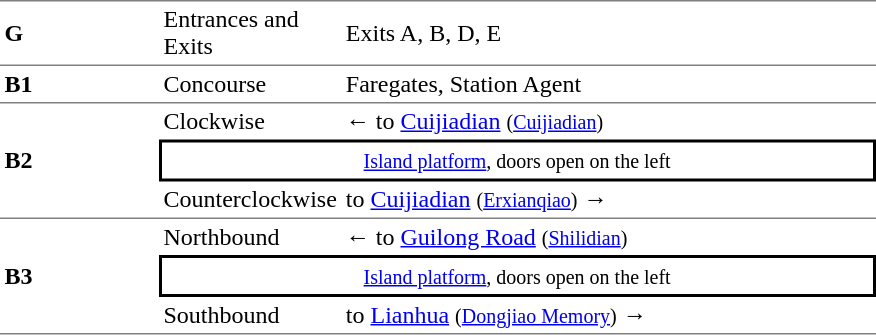<table cellspacing=0 cellpadding=3>
<tr>
<td style="border-top:solid 1px gray;border-bottom:solid 1px gray;" width=100><strong>G</strong></td>
<td style="border-top:solid 1px gray;border-bottom:solid 1px gray;" width=100>Entrances and Exits</td>
<td style="border-top:solid 1px gray;border-bottom:solid 1px gray;" width=350>Exits A, B, D, E</td>
</tr>
<tr>
<td style="border-top:solid 0px gray;border-bottom:solid 1px gray;" width=100><strong>B1</strong></td>
<td style="border-top:solid 0px gray;border-bottom:solid 1px gray;" width=100>Concourse</td>
<td style="border-top:solid 0px gray;border-bottom:solid 1px gray;" width=350>Faregates, Station Agent</td>
</tr>
<tr>
<td style="border-bottom:solid 1px gray;" rowspan=3><strong>B2</strong></td>
<td>Clockwise</td>
<td>←  to <a href='#'>Cuijiadian</a> <small>(<a href='#'>Cuijiadian</a>)</small></td>
</tr>
<tr>
<td style="border-right:solid 2px black;border-left:solid 2px black;border-top:solid 2px black;border-bottom:solid 2px black;text-align:center;" colspan=2><small><a href='#'>Island platform</a>, doors open on the left</small></td>
</tr>
<tr>
<td style="border-bottom:solid 1px gray;">Counterclockwise</td>
<td style="border-bottom:solid 1px gray;">  to <a href='#'>Cuijiadian</a> <small>(<a href='#'>Erxianqiao</a>)</small> →</td>
</tr>
<tr>
<td style="border-bottom:solid 1px gray;" rowspan=3><strong>B3</strong></td>
<td>Northbound</td>
<td>←  to <a href='#'>Guilong Road</a> <small>(<a href='#'>Shilidian</a>)</small></td>
</tr>
<tr>
<td style="border-right:solid 2px black;border-left:solid 2px black;border-top:solid 2px black;border-bottom:solid 2px black;text-align:center;" colspan=2><small><a href='#'>Island platform</a>, doors open on the left</small></td>
</tr>
<tr>
<td style="border-bottom:solid 1px gray;">Southbound</td>
<td style="border-bottom:solid 1px gray;">  to <a href='#'>Lianhua</a> <small>(<a href='#'>Dongjiao Memory</a>)</small> →</td>
</tr>
</table>
